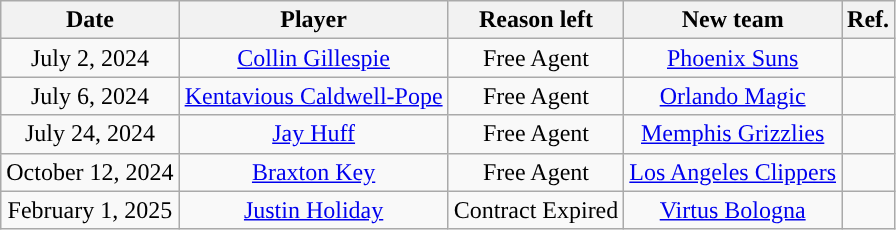<table class="wikitable sortable sortable" style="text-align: center">
<tr>
<th>Date</th>
<th>Player</th>
<th>Reason left</th>
<th>New team</th>
<th>Ref.</th>
</tr>
<tr>
<td>July 2, 2024</td>
<td><a href='#'>Collin Gillespie</a></td>
<td>Free Agent</td>
<td><a href='#'>Phoenix Suns</a></td>
<td></td>
</tr>
<tr>
<td>July 6, 2024</td>
<td><a href='#'>Kentavious Caldwell-Pope</a></td>
<td>Free Agent</td>
<td><a href='#'>Orlando Magic</a></td>
<td></td>
</tr>
<tr>
<td>July 24, 2024</td>
<td><a href='#'>Jay Huff</a></td>
<td>Free Agent</td>
<td><a href='#'>Memphis Grizzlies</a></td>
<td></td>
</tr>
<tr>
<td>October 12, 2024</td>
<td><a href='#'>Braxton Key</a></td>
<td>Free Agent</td>
<td><a href='#'>Los Angeles Clippers</a></td>
<td></td>
</tr>
<tr>
<td>February 1, 2025</td>
<td><a href='#'>Justin Holiday</a></td>
<td>Contract Expired</td>
<td> <a href='#'>Virtus Bologna</a></td>
<td></td>
</tr>
</table>
